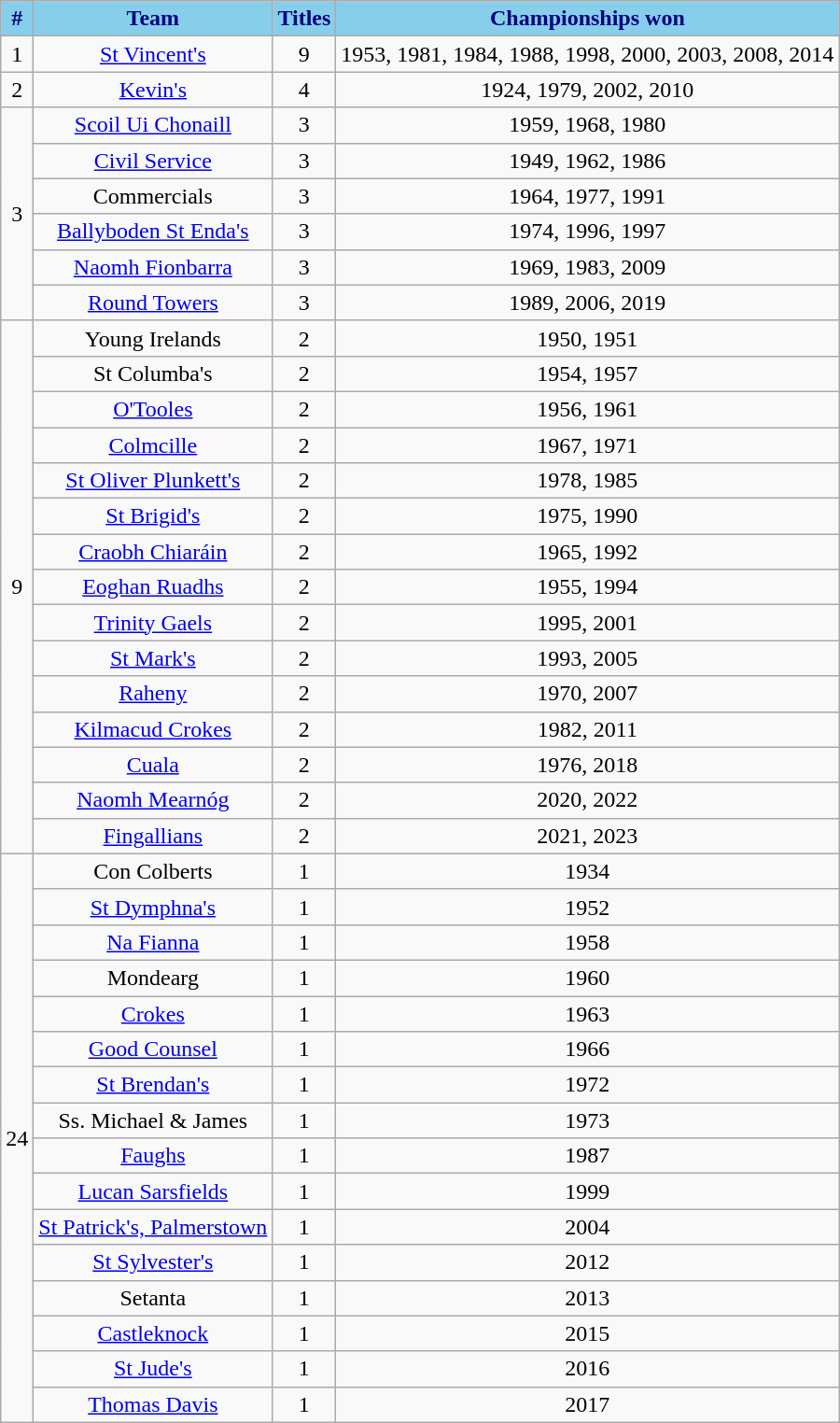<table class="wikitable sortable" style="text-align:center;">
<tr>
<th style="background:skyblue;color:navy">#</th>
<th style="background:skyblue;color:navy">Team</th>
<th style="background:skyblue;color:navy">Titles</th>
<th style="background:skyblue;color:navy">Championships won</th>
</tr>
<tr>
<td>1</td>
<td><a href='#'>St Vincent's</a></td>
<td>9</td>
<td>1953, 1981, 1984, 1988, 1998, 2000, 2003, 2008, 2014</td>
</tr>
<tr>
<td>2</td>
<td><a href='#'>Kevin's</a></td>
<td>4</td>
<td>1924, 1979, 2002, 2010</td>
</tr>
<tr>
<td rowspan="6">3</td>
<td><a href='#'>Scoil Ui Chonaill</a></td>
<td>3</td>
<td>1959, 1968, 1980</td>
</tr>
<tr>
<td><a href='#'>Civil Service</a></td>
<td>3</td>
<td>1949, 1962, 1986</td>
</tr>
<tr>
<td>Commercials</td>
<td>3</td>
<td>1964, 1977, 1991</td>
</tr>
<tr>
<td><a href='#'>Ballyboden St Enda's</a></td>
<td>3</td>
<td>1974, 1996, 1997</td>
</tr>
<tr>
<td><a href='#'>Naomh Fionbarra</a></td>
<td>3</td>
<td>1969, 1983, 2009</td>
</tr>
<tr>
<td><a href='#'>Round Towers</a></td>
<td>3</td>
<td>1989, 2006, 2019</td>
</tr>
<tr>
<td rowspan="15">9</td>
<td>Young Irelands</td>
<td>2</td>
<td>1950, 1951</td>
</tr>
<tr>
<td>St Columba's</td>
<td>2</td>
<td>1954, 1957</td>
</tr>
<tr>
<td><a href='#'>O'Tooles</a></td>
<td>2</td>
<td>1956, 1961</td>
</tr>
<tr>
<td><a href='#'>Colmcille</a></td>
<td>2</td>
<td>1967, 1971</td>
</tr>
<tr>
<td><a href='#'>St Oliver Plunkett's</a></td>
<td>2</td>
<td>1978, 1985</td>
</tr>
<tr>
<td><a href='#'>St Brigid's</a></td>
<td>2</td>
<td>1975, 1990</td>
</tr>
<tr>
<td><a href='#'>Craobh Chiaráin</a></td>
<td>2</td>
<td>1965, 1992</td>
</tr>
<tr>
<td><a href='#'>Eoghan Ruadhs</a></td>
<td>2</td>
<td>1955, 1994</td>
</tr>
<tr>
<td><a href='#'>Trinity Gaels</a></td>
<td>2</td>
<td>1995, 2001</td>
</tr>
<tr>
<td><a href='#'>St Mark's</a></td>
<td>2</td>
<td>1993, 2005</td>
</tr>
<tr>
<td><a href='#'>Raheny</a></td>
<td>2</td>
<td>1970, 2007</td>
</tr>
<tr>
<td><a href='#'>Kilmacud Crokes</a></td>
<td>2</td>
<td>1982, 2011</td>
</tr>
<tr>
<td><a href='#'>Cuala</a></td>
<td>2</td>
<td>1976, 2018</td>
</tr>
<tr>
<td><a href='#'>Naomh Mearnóg</a></td>
<td>2</td>
<td>2020, 2022</td>
</tr>
<tr>
<td><a href='#'>Fingallians</a></td>
<td>2</td>
<td>2021, 2023</td>
</tr>
<tr>
<td rowspan="16">24</td>
<td>Con Colberts</td>
<td>1</td>
<td>1934</td>
</tr>
<tr>
<td><a href='#'>St Dymphna's</a></td>
<td>1</td>
<td>1952</td>
</tr>
<tr>
<td><a href='#'>Na Fianna</a></td>
<td>1</td>
<td>1958</td>
</tr>
<tr>
<td>Mondearg</td>
<td>1</td>
<td>1960</td>
</tr>
<tr>
<td><a href='#'>Crokes</a></td>
<td>1</td>
<td>1963</td>
</tr>
<tr>
<td><a href='#'>Good Counsel</a></td>
<td>1</td>
<td>1966</td>
</tr>
<tr>
<td><a href='#'>St Brendan's</a></td>
<td>1</td>
<td>1972</td>
</tr>
<tr>
<td>Ss. Michael & James</td>
<td>1</td>
<td>1973</td>
</tr>
<tr>
<td><a href='#'>Faughs</a></td>
<td>1</td>
<td>1987</td>
</tr>
<tr>
<td><a href='#'>Lucan Sarsfields</a></td>
<td>1</td>
<td>1999</td>
</tr>
<tr>
<td><a href='#'>St Patrick's, Palmerstown</a></td>
<td>1</td>
<td>2004</td>
</tr>
<tr>
<td><a href='#'>St Sylvester's</a></td>
<td>1</td>
<td>2012</td>
</tr>
<tr>
<td>Setanta</td>
<td>1</td>
<td>2013</td>
</tr>
<tr>
<td><a href='#'>Castleknock</a></td>
<td>1</td>
<td>2015</td>
</tr>
<tr>
<td><a href='#'>St Jude's</a></td>
<td>1</td>
<td>2016</td>
</tr>
<tr>
<td><a href='#'>Thomas Davis</a></td>
<td>1</td>
<td>2017</td>
</tr>
</table>
